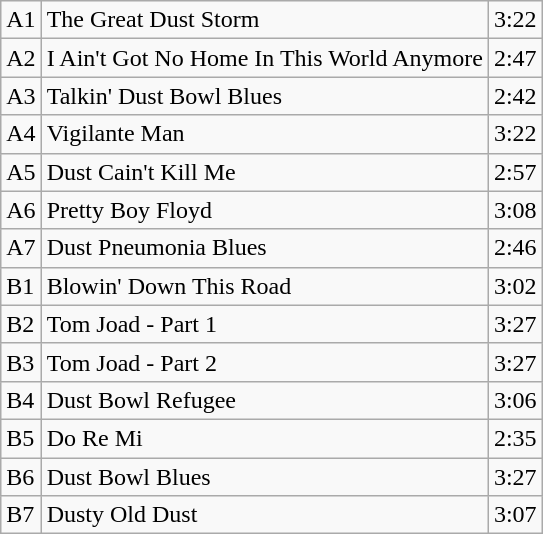<table class="wikitable">
<tr>
<td>A1</td>
<td>The Great Dust Storm</td>
<td>3:22</td>
</tr>
<tr>
<td>A2</td>
<td>I Ain't Got No Home In This World Anymore</td>
<td>2:47</td>
</tr>
<tr>
<td>A3</td>
<td>Talkin' Dust Bowl Blues</td>
<td>2:42</td>
</tr>
<tr>
<td>A4</td>
<td>Vigilante Man</td>
<td>3:22</td>
</tr>
<tr>
<td>A5</td>
<td>Dust Cain't Kill Me</td>
<td>2:57</td>
</tr>
<tr>
<td>A6</td>
<td>Pretty Boy Floyd</td>
<td>3:08</td>
</tr>
<tr>
<td>A7</td>
<td>Dust Pneumonia Blues</td>
<td>2:46</td>
</tr>
<tr>
<td>B1</td>
<td>Blowin' Down This Road</td>
<td>3:02</td>
</tr>
<tr>
<td>B2</td>
<td>Tom Joad - Part 1</td>
<td>3:27</td>
</tr>
<tr>
<td>B3</td>
<td>Tom Joad - Part 2</td>
<td>3:27</td>
</tr>
<tr>
<td>B4</td>
<td>Dust Bowl Refugee</td>
<td>3:06</td>
</tr>
<tr>
<td>B5</td>
<td>Do Re Mi</td>
<td>2:35</td>
</tr>
<tr>
<td>B6</td>
<td>Dust Bowl Blues</td>
<td>3:27</td>
</tr>
<tr>
<td>B7</td>
<td>Dusty Old Dust</td>
<td>3:07</td>
</tr>
</table>
